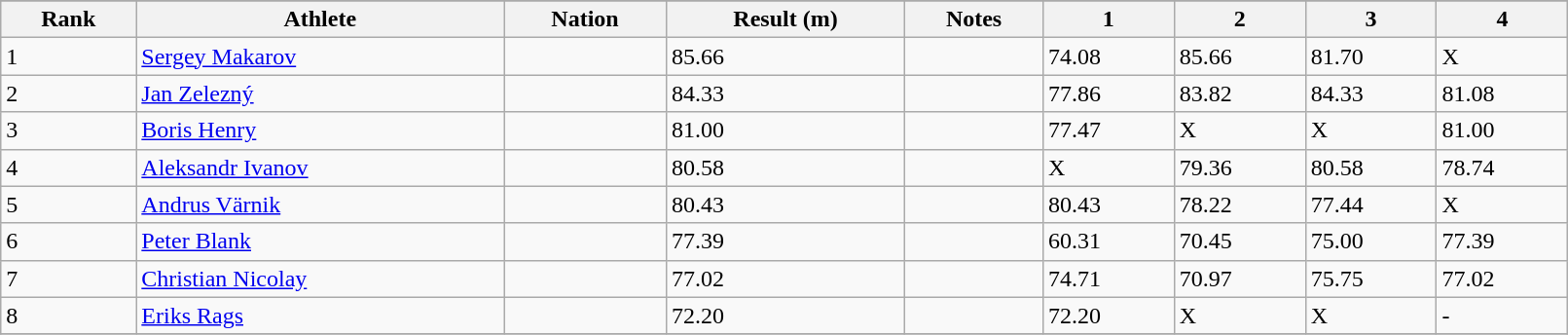<table class="wikitable" width=85%>
<tr>
</tr>
<tr>
<th>Rank</th>
<th>Athlete</th>
<th>Nation</th>
<th>Result (m)</th>
<th>Notes</th>
<th>1</th>
<th>2</th>
<th>3</th>
<th>4</th>
</tr>
<tr>
<td>1</td>
<td><a href='#'>Sergey Makarov</a></td>
<td></td>
<td>85.66</td>
<td></td>
<td>74.08</td>
<td>85.66</td>
<td>81.70</td>
<td>X</td>
</tr>
<tr>
<td>2</td>
<td><a href='#'>Jan Zelezný</a></td>
<td></td>
<td>84.33</td>
<td></td>
<td>77.86</td>
<td>83.82</td>
<td>84.33</td>
<td>81.08</td>
</tr>
<tr>
<td>3</td>
<td><a href='#'>Boris Henry</a></td>
<td></td>
<td>81.00</td>
<td></td>
<td>77.47</td>
<td>X</td>
<td>X</td>
<td>81.00</td>
</tr>
<tr>
<td>4</td>
<td><a href='#'>Aleksandr Ivanov</a></td>
<td></td>
<td>80.58</td>
<td></td>
<td>X</td>
<td>79.36</td>
<td>80.58</td>
<td>78.74</td>
</tr>
<tr>
<td>5</td>
<td><a href='#'>Andrus Värnik</a></td>
<td></td>
<td>80.43</td>
<td></td>
<td>80.43</td>
<td>78.22</td>
<td>77.44</td>
<td>X</td>
</tr>
<tr>
<td>6</td>
<td><a href='#'>Peter Blank</a></td>
<td></td>
<td>77.39</td>
<td></td>
<td>60.31</td>
<td>70.45</td>
<td>75.00</td>
<td>77.39</td>
</tr>
<tr>
<td>7</td>
<td><a href='#'>Christian Nicolay</a></td>
<td></td>
<td>77.02</td>
<td></td>
<td>74.71</td>
<td>70.97</td>
<td>75.75</td>
<td>77.02</td>
</tr>
<tr>
<td>8</td>
<td><a href='#'>Eriks Rags</a></td>
<td></td>
<td>72.20</td>
<td></td>
<td>72.20</td>
<td>X</td>
<td>X</td>
<td>-</td>
</tr>
<tr>
</tr>
</table>
